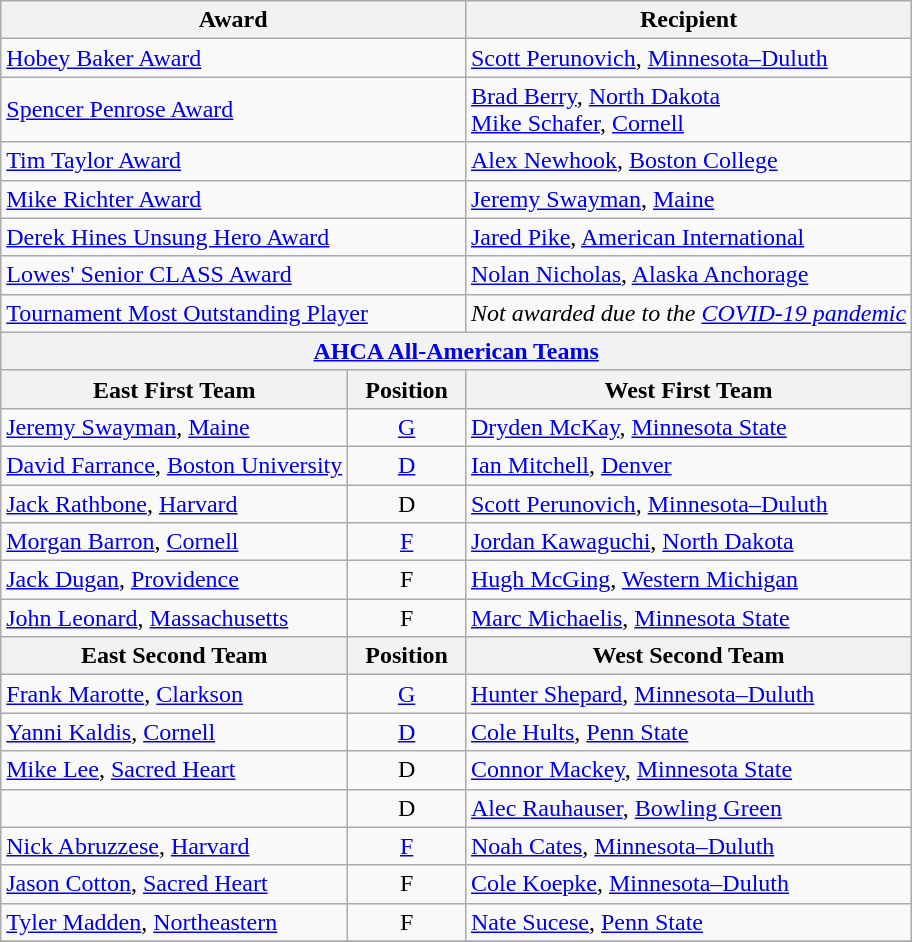<table class="wikitable">
<tr>
<th colspan=2>Award</th>
<th>Recipient</th>
</tr>
<tr>
<td colspan=2><a href='#'>Hobey Baker Award</a></td>
<td><a href='#'>Scott Perunovich</a>, <a href='#'>Minnesota–Duluth</a></td>
</tr>
<tr>
<td colspan=2><a href='#'>Spencer Penrose Award</a></td>
<td><a href='#'>Brad Berry</a>, <a href='#'>North Dakota</a><br><a href='#'>Mike Schafer</a>, <a href='#'>Cornell</a></td>
</tr>
<tr>
<td colspan=2><a href='#'>Tim Taylor Award</a></td>
<td><a href='#'>Alex Newhook</a>, <a href='#'>Boston College</a></td>
</tr>
<tr>
<td colspan=2><a href='#'>Mike Richter Award</a></td>
<td><a href='#'>Jeremy Swayman</a>, <a href='#'>Maine</a></td>
</tr>
<tr>
<td colspan=2><a href='#'>Derek Hines Unsung Hero Award</a></td>
<td><a href='#'>Jared Pike</a>, <a href='#'>American International</a></td>
</tr>
<tr>
<td colspan=2><a href='#'>Lowes' Senior CLASS Award</a></td>
<td><a href='#'>Nolan Nicholas</a>, <a href='#'>Alaska Anchorage</a></td>
</tr>
<tr>
<td colspan=2><a href='#'>Tournament Most Outstanding Player</a></td>
<td><em>Not awarded due to the <a href='#'>COVID-19 pandemic</a></em></td>
</tr>
<tr>
<th colspan=3><a href='#'>AHCA All-American Teams</a></th>
</tr>
<tr>
<th>East First Team</th>
<th>  Position  </th>
<th>West First Team</th>
</tr>
<tr>
<td><a href='#'>Jeremy Swayman</a>, <a href='#'>Maine</a></td>
<td align=center><a href='#'>G</a></td>
<td><a href='#'>Dryden McKay</a>, <a href='#'>Minnesota State</a></td>
</tr>
<tr>
<td><a href='#'>David Farrance</a>, <a href='#'>Boston University</a></td>
<td align=center><a href='#'>D</a></td>
<td><a href='#'>Ian Mitchell</a>, <a href='#'>Denver</a></td>
</tr>
<tr>
<td><a href='#'>Jack Rathbone</a>, <a href='#'>Harvard</a></td>
<td align=center>D</td>
<td><a href='#'>Scott Perunovich</a>, <a href='#'>Minnesota–Duluth</a></td>
</tr>
<tr>
<td><a href='#'>Morgan Barron</a>, <a href='#'>Cornell</a></td>
<td align=center><a href='#'>F</a></td>
<td><a href='#'>Jordan Kawaguchi</a>, <a href='#'>North Dakota</a></td>
</tr>
<tr>
<td><a href='#'>Jack Dugan</a>, <a href='#'>Providence</a></td>
<td align=center>F</td>
<td><a href='#'>Hugh McGing</a>, <a href='#'>Western Michigan</a></td>
</tr>
<tr>
<td><a href='#'>John Leonard</a>, <a href='#'>Massachusetts</a></td>
<td align=center>F</td>
<td><a href='#'>Marc Michaelis</a>, <a href='#'>Minnesota State</a></td>
</tr>
<tr>
<th>East Second Team</th>
<th>  Position  </th>
<th>West Second Team</th>
</tr>
<tr>
<td><a href='#'>Frank Marotte</a>, <a href='#'>Clarkson</a></td>
<td align=center><a href='#'>G</a></td>
<td><a href='#'>Hunter Shepard</a>, <a href='#'>Minnesota–Duluth</a></td>
</tr>
<tr>
<td><a href='#'>Yanni Kaldis</a>, <a href='#'>Cornell</a></td>
<td align=center><a href='#'>D</a></td>
<td><a href='#'>Cole Hults</a>, <a href='#'>Penn State</a></td>
</tr>
<tr>
<td><a href='#'>Mike Lee</a>, <a href='#'>Sacred Heart</a></td>
<td align=center>D</td>
<td><a href='#'>Connor Mackey</a>, <a href='#'>Minnesota State</a></td>
</tr>
<tr>
<td></td>
<td align=center>D</td>
<td><a href='#'>Alec Rauhauser</a>, <a href='#'>Bowling Green</a></td>
</tr>
<tr>
<td><a href='#'>Nick Abruzzese</a>, <a href='#'>Harvard</a></td>
<td align=center><a href='#'>F</a></td>
<td><a href='#'>Noah Cates</a>, <a href='#'>Minnesota–Duluth</a></td>
</tr>
<tr>
<td><a href='#'>Jason Cotton</a>, <a href='#'>Sacred Heart</a></td>
<td align=center>F</td>
<td><a href='#'>Cole Koepke</a>, <a href='#'>Minnesota–Duluth</a></td>
</tr>
<tr>
<td><a href='#'>Tyler Madden</a>, <a href='#'>Northeastern</a></td>
<td align=center>F</td>
<td><a href='#'>Nate Sucese</a>, <a href='#'>Penn State</a></td>
</tr>
<tr>
</tr>
</table>
